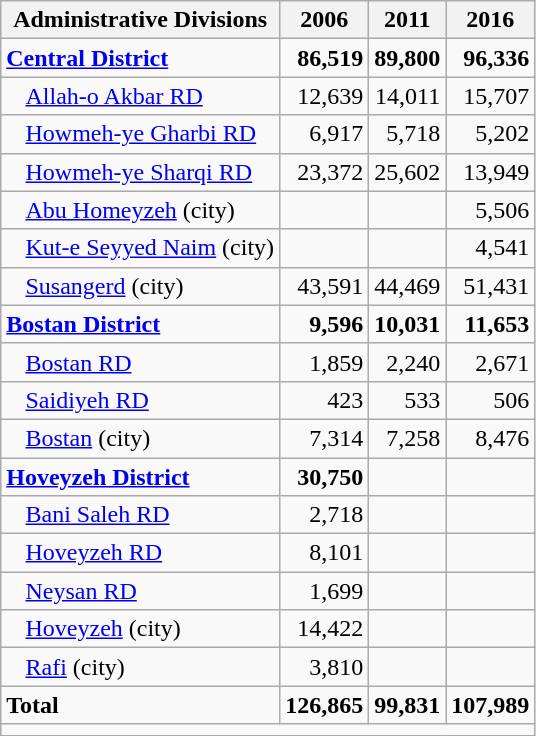<table class="wikitable">
<tr>
<th>Administrative Divisions</th>
<th>2006</th>
<th>2011</th>
<th>2016</th>
</tr>
<tr>
<td><strong><a href='#'>Central District</a></strong></td>
<td style="text-align: right;"><strong>86,519</strong></td>
<td style="text-align: right;"><strong>89,800</strong></td>
<td style="text-align: right;"><strong>96,336</strong></td>
</tr>
<tr>
<td style="padding-left: 1em;"><a href='#'>Allah-o Akbar RD</a></td>
<td style="text-align: right;">12,639</td>
<td style="text-align: right;">14,011</td>
<td style="text-align: right;">15,707</td>
</tr>
<tr>
<td style="padding-left: 1em;"><a href='#'>Howmeh-ye Gharbi RD</a></td>
<td style="text-align: right;">6,917</td>
<td style="text-align: right;">5,718</td>
<td style="text-align: right;">5,202</td>
</tr>
<tr>
<td style="padding-left: 1em;"><a href='#'>Howmeh-ye Sharqi RD</a></td>
<td style="text-align: right;">23,372</td>
<td style="text-align: right;">25,602</td>
<td style="text-align: right;">13,949</td>
</tr>
<tr>
<td style="padding-left: 1em;"><a href='#'>Abu Homeyzeh</a> (city)</td>
<td style="text-align: right;"></td>
<td style="text-align: right;"></td>
<td style="text-align: right;">5,506</td>
</tr>
<tr>
<td style="padding-left: 1em;"><a href='#'>Kut-e Seyyed Naim</a> (city)</td>
<td style="text-align: right;"></td>
<td style="text-align: right;"></td>
<td style="text-align: right;">4,541</td>
</tr>
<tr>
<td style="padding-left: 1em;"><a href='#'>Susangerd</a> (city)</td>
<td style="text-align: right;">43,591</td>
<td style="text-align: right;">44,469</td>
<td style="text-align: right;">51,431</td>
</tr>
<tr>
<td><strong><a href='#'>Bostan District</a></strong></td>
<td style="text-align: right;"><strong>9,596</strong></td>
<td style="text-align: right;"><strong>10,031</strong></td>
<td style="text-align: right;"><strong>11,653</strong></td>
</tr>
<tr>
<td style="padding-left: 1em;"><a href='#'>Bostan RD</a></td>
<td style="text-align: right;">1,859</td>
<td style="text-align: right;">2,240</td>
<td style="text-align: right;">2,671</td>
</tr>
<tr>
<td style="padding-left: 1em;"><a href='#'>Saidiyeh RD</a></td>
<td style="text-align: right;">423</td>
<td style="text-align: right;">533</td>
<td style="text-align: right;">506</td>
</tr>
<tr>
<td style="padding-left: 1em;"><a href='#'>Bostan</a> (city)</td>
<td style="text-align: right;">7,314</td>
<td style="text-align: right;">7,258</td>
<td style="text-align: right;">8,476</td>
</tr>
<tr>
<td><strong><a href='#'>Hoveyzeh District</a></strong></td>
<td style="text-align: right;"><strong>30,750</strong></td>
<td style="text-align: right;"></td>
<td style="text-align: right;"></td>
</tr>
<tr>
<td style="padding-left: 1em;"><a href='#'>Bani Saleh RD</a></td>
<td style="text-align: right;">2,718</td>
<td style="text-align: right;"></td>
<td style="text-align: right;"></td>
</tr>
<tr>
<td style="padding-left: 1em;"><a href='#'>Hoveyzeh RD</a></td>
<td style="text-align: right;">8,101</td>
<td style="text-align: right;"></td>
<td style="text-align: right;"></td>
</tr>
<tr>
<td style="padding-left: 1em;"><a href='#'>Neysan RD</a></td>
<td style="text-align: right;">1,699</td>
<td style="text-align: right;"></td>
<td style="text-align: right;"></td>
</tr>
<tr>
<td style="padding-left: 1em;"><a href='#'>Hoveyzeh</a> (city)</td>
<td style="text-align: right;">14,422</td>
<td style="text-align: right;"></td>
<td style="text-align: right;"></td>
</tr>
<tr>
<td style="padding-left: 1em;"><a href='#'>Rafi</a> (city)</td>
<td style="text-align: right;">3,810</td>
<td style="text-align: right;"></td>
<td style="text-align: right;"></td>
</tr>
<tr>
<td><strong>Total</strong></td>
<td style="text-align: right;"><strong>126,865</strong></td>
<td style="text-align: right;"><strong>99,831</strong></td>
<td style="text-align: right;"><strong>107,989</strong></td>
</tr>
<tr>
<td colspan=4></td>
</tr>
</table>
